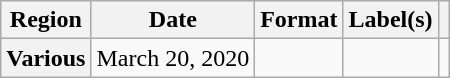<table class="wikitable plainrowheaders">
<tr>
<th scope="col">Region</th>
<th scope="col">Date</th>
<th scope="col">Format</th>
<th scope="col">Label(s)</th>
<th scope="col"></th>
</tr>
<tr>
<th scope="row">Various</th>
<td>March 20, 2020</td>
<td></td>
<td></td>
<td></td>
</tr>
</table>
